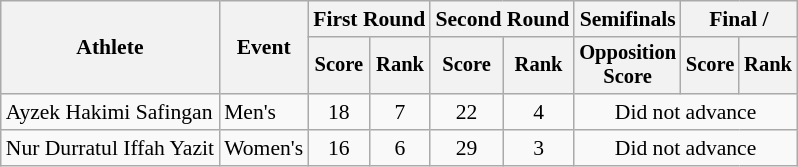<table class="wikitable" style="font-size:90%">
<tr>
<th rowspan="2">Athlete</th>
<th rowspan="2">Event</th>
<th colspan="2">First Round</th>
<th colspan="2">Second Round</th>
<th>Semifinals</th>
<th colspan="2">Final / </th>
</tr>
<tr style="font-size:95%">
<th>Score</th>
<th>Rank</th>
<th>Score</th>
<th>Rank</th>
<th>Opposition<br>Score</th>
<th>Score</th>
<th>Rank</th>
</tr>
<tr align="center">
<td align="left">Ayzek Hakimi Safingan</td>
<td align="left">Men's</td>
<td>18</td>
<td>7</td>
<td>22</td>
<td>4</td>
<td colspan="3">Did not advance</td>
</tr>
<tr align="center">
<td align="left">Nur Durratul Iffah Yazit</td>
<td align="left">Women's</td>
<td>16</td>
<td>6</td>
<td>29</td>
<td>3</td>
<td colspan="3">Did not advance</td>
</tr>
</table>
